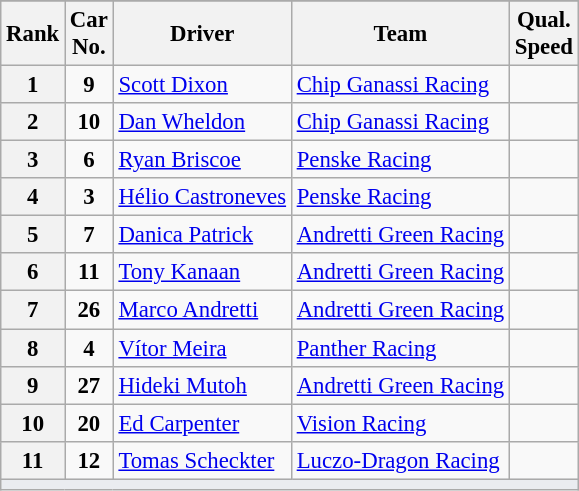<table class="wikitable" style="font-size:95%;">
<tr>
</tr>
<tr>
<th>Rank</th>
<th>Car<br>No.</th>
<th>Driver</th>
<th>Team</th>
<th>Qual.<br>Speed</th>
</tr>
<tr>
<th>1</th>
<td style="text-align:center"><strong>9</strong></td>
<td> <a href='#'>Scott Dixon</a></td>
<td><a href='#'>Chip Ganassi Racing</a></td>
<td align=center></td>
</tr>
<tr>
<th>2</th>
<td style="text-align:center"><strong>10</strong></td>
<td> <a href='#'>Dan Wheldon</a></td>
<td><a href='#'>Chip Ganassi Racing</a></td>
<td align=center></td>
</tr>
<tr>
<th>3</th>
<td style="text-align:center"><strong>6</strong></td>
<td> <a href='#'>Ryan Briscoe</a></td>
<td><a href='#'>Penske Racing</a></td>
<td align=center></td>
</tr>
<tr>
<th>4</th>
<td style="text-align:center"><strong>3</strong></td>
<td> <a href='#'>Hélio Castroneves</a></td>
<td><a href='#'>Penske Racing</a></td>
<td align=center></td>
</tr>
<tr>
<th>5</th>
<td style="text-align:center"><strong>7</strong></td>
<td> <a href='#'>Danica Patrick</a></td>
<td><a href='#'>Andretti Green Racing</a></td>
<td align=center></td>
</tr>
<tr>
<th>6</th>
<td style="text-align:center"><strong>11</strong></td>
<td> <a href='#'>Tony Kanaan</a></td>
<td><a href='#'>Andretti Green Racing</a></td>
<td align=center></td>
</tr>
<tr>
<th>7</th>
<td style="text-align:center"><strong>26</strong></td>
<td> <a href='#'>Marco Andretti</a></td>
<td><a href='#'>Andretti Green Racing</a></td>
<td align=center></td>
</tr>
<tr>
<th>8</th>
<td style="text-align:center"><strong>4</strong></td>
<td> <a href='#'>Vítor Meira</a></td>
<td><a href='#'>Panther Racing</a></td>
<td align=center></td>
</tr>
<tr>
<th>9</th>
<td style="text-align:center"><strong>27</strong></td>
<td> <a href='#'>Hideki Mutoh</a></td>
<td><a href='#'>Andretti Green Racing</a></td>
<td align=center></td>
</tr>
<tr>
<th>10</th>
<td style="text-align:center"><strong>20</strong></td>
<td> <a href='#'>Ed Carpenter</a></td>
<td><a href='#'>Vision Racing</a></td>
<td align=center></td>
</tr>
<tr>
<th>11</th>
<td style="text-align:center"><strong>12</strong></td>
<td> <a href='#'>Tomas Scheckter</a></td>
<td><a href='#'>Luczo-Dragon Racing</a></td>
<td align=center></td>
</tr>
<tr>
<td style="background-color:#EAECF0;text-align:center" colspan=5><strong></strong></td>
</tr>
</table>
